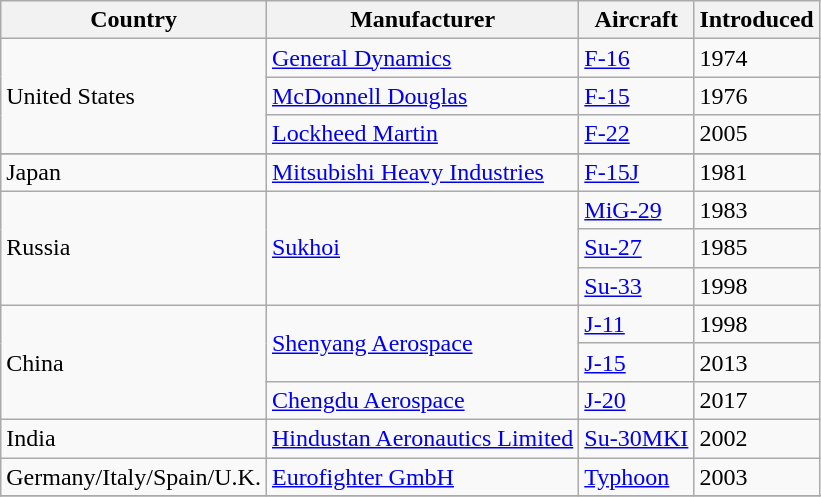<table class="wikitable">
<tr>
<th>Country</th>
<th>Manufacturer</th>
<th>Aircraft</th>
<th>Introduced</th>
</tr>
<tr>
<td rowspan="3">United States</td>
<td><a href='#'>General Dynamics</a></td>
<td><a href='#'>F-16</a></td>
<td>1974</td>
</tr>
<tr>
<td><a href='#'>McDonnell Douglas</a></td>
<td><a href='#'>F-15</a></td>
<td>1976</td>
</tr>
<tr>
<td><a href='#'>Lockheed Martin</a></td>
<td><a href='#'>F-22</a></td>
<td>2005</td>
</tr>
<tr>
</tr>
<tr>
<td>Japan</td>
<td><a href='#'>Mitsubishi Heavy Industries</a></td>
<td><a href='#'>F-15J</a></td>
<td>1981</td>
</tr>
<tr>
<td rowspan="3">Russia</td>
<td rowspan="3"><a href='#'>Sukhoi</a></td>
<td><a href='#'>MiG-29</a></td>
<td>1983</td>
</tr>
<tr>
<td><a href='#'>Su-27</a></td>
<td>1985</td>
</tr>
<tr>
<td><a href='#'>Su-33</a></td>
<td>1998</td>
</tr>
<tr>
<td rowspan="3">China</td>
<td rowspan="2"><a href='#'>Shenyang Aerospace</a></td>
<td><a href='#'>J-11</a></td>
<td>1998</td>
</tr>
<tr>
<td><a href='#'>J-15</a></td>
<td>2013</td>
</tr>
<tr>
<td><a href='#'>Chengdu Aerospace</a></td>
<td><a href='#'>J-20</a></td>
<td>2017</td>
</tr>
<tr>
<td>India</td>
<td><a href='#'>Hindustan Aeronautics Limited</a></td>
<td><a href='#'>Su-30MKI</a></td>
<td>2002</td>
</tr>
<tr>
<td>Germany/Italy/Spain/U.K.</td>
<td><a href='#'>Eurofighter GmbH</a></td>
<td><a href='#'>Typhoon</a></td>
<td>2003</td>
</tr>
<tr>
</tr>
</table>
